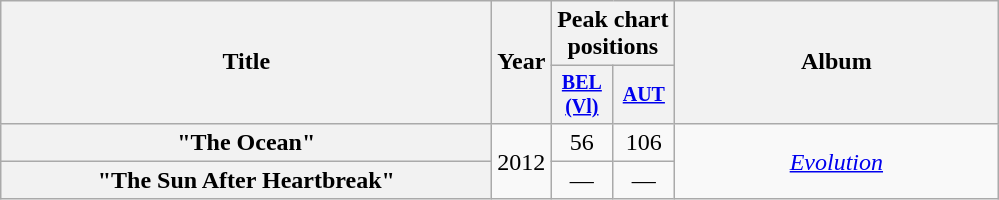<table class="wikitable plainrowheaders" style="text-align:center;">
<tr>
<th rowspan="2" style="width:20em;">Title</th>
<th rowspan="2">Year</th>
<th colspan="2">Peak chart positions</th>
<th rowspan="2" style="width:13em;">Album</th>
</tr>
<tr style="font-size:smaller;">
<th width="35"><a href='#'>BEL <br>(Vl)</a><br></th>
<th width="35"><a href='#'>AUT</a><br></th>
</tr>
<tr>
<th scope="row">"The Ocean" <br></th>
<td rowspan=2>2012</td>
<td>56</td>
<td>106</td>
<td rowspan=2><em><a href='#'>Evolution</a></em></td>
</tr>
<tr>
<th scope="row">"The Sun After Heartbreak" <br></th>
<td>—</td>
<td>—</td>
</tr>
</table>
